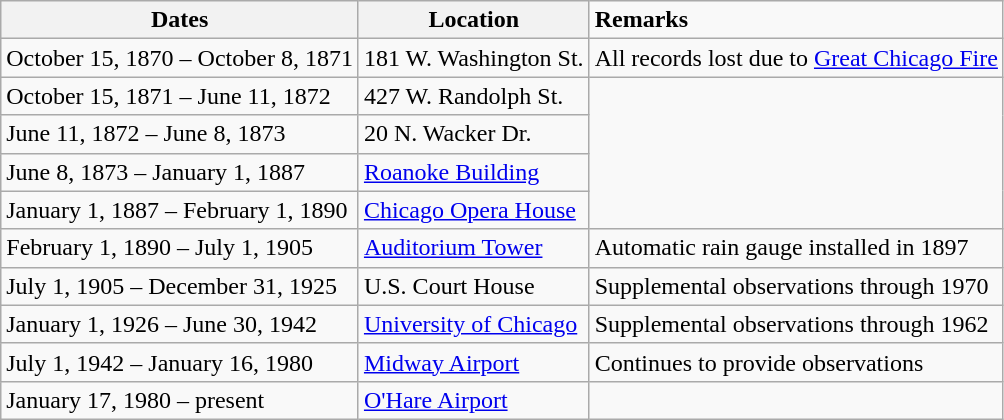<table class="wikitable">
<tr>
<th>Dates</th>
<th>Location</th>
<td><strong>Remarks</strong></td>
</tr>
<tr>
<td>October 15, 1870 – October 8, 1871</td>
<td>181 W. Washington St.</td>
<td>All records lost due to <a href='#'>Great Chicago Fire</a></td>
</tr>
<tr>
<td>October 15, 1871 – June 11, 1872</td>
<td>427 W. Randolph St.</td>
</tr>
<tr>
<td>June 11, 1872 – June 8, 1873</td>
<td>20 N. Wacker Dr.</td>
</tr>
<tr>
<td>June 8, 1873 – January 1, 1887</td>
<td><a href='#'>Roanoke Building</a></td>
</tr>
<tr>
<td>January 1, 1887 – February 1, 1890</td>
<td><a href='#'>Chicago Opera House</a></td>
</tr>
<tr>
<td>February 1, 1890 – July 1, 1905</td>
<td><a href='#'>Auditorium Tower</a></td>
<td>Automatic rain gauge installed in 1897</td>
</tr>
<tr>
<td>July 1, 1905 – December 31, 1925</td>
<td>U.S. Court House</td>
<td>Supplemental observations through 1970</td>
</tr>
<tr>
<td>January 1, 1926 – June 30, 1942</td>
<td><a href='#'>University of Chicago</a></td>
<td>Supplemental observations through 1962</td>
</tr>
<tr>
<td>July 1, 1942 – January 16, 1980</td>
<td><a href='#'>Midway Airport</a></td>
<td>Continues to provide observations</td>
</tr>
<tr>
<td>January 17, 1980 – present</td>
<td><a href='#'>O'Hare Airport</a></td>
</tr>
</table>
